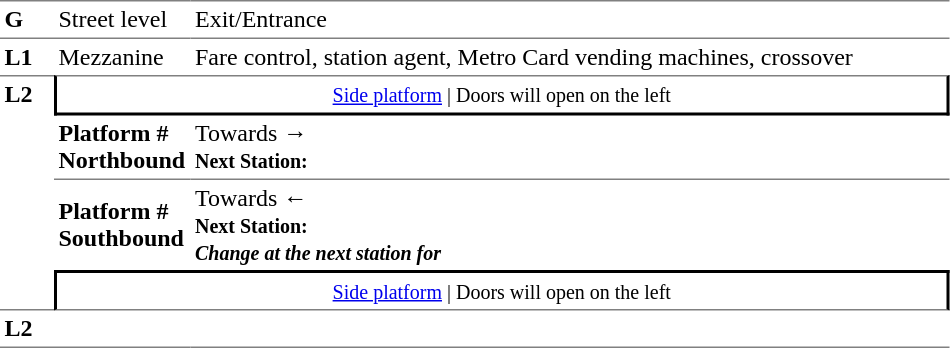<table table border=0 cellspacing=0 cellpadding=3>
<tr>
<td style="border-bottom:solid 1px gray;border-top:solid 1px gray;" width=30 valign=top><strong>G</strong></td>
<td style="border-top:solid 1px gray;border-bottom:solid 1px gray;" width=85 valign=top>Street level</td>
<td style="border-top:solid 1px gray;border-bottom:solid 1px gray;" width=500 valign=top>Exit/Entrance</td>
</tr>
<tr>
<td valign=top><strong>L1</strong></td>
<td valign=top>Mezzanine</td>
<td valign=top>Fare control, station agent, Metro Card vending machines, crossover<br></td>
</tr>
<tr>
<td style="border-top:solid 1px gray;border-bottom:solid 1px gray;" width=30 rowspan=4 valign=top><strong>L2</strong></td>
<td style="border-top:solid 1px gray;border-right:solid 2px black;border-left:solid 2px black;border-bottom:solid 2px black;text-align:center;" colspan=2><small><a href='#'>Side platform</a> | Doors will open on the left </small></td>
</tr>
<tr>
<td style="border-bottom:solid 1px gray;" width=85><span><strong>Platform #</strong><br><strong>Northbound</strong></span></td>
<td style="border-bottom:solid 1px gray;" width=500>Towards → <br><small><strong>Next Station:</strong> </small></td>
</tr>
<tr>
<td><span><strong>Platform #</strong><br><strong>Southbound</strong></span></td>
<td>Towards ← <br><small><strong>Next Station:</strong> <br><strong><em>Change at the next station for </em></strong></small></td>
</tr>
<tr>
<td style="border-top:solid 2px black;border-right:solid 2px black;border-left:solid 2px black;border-bottom:solid 1px gray;" colspan=2  align=center><small><a href='#'>Side platform</a> | Doors will open on the left </small></td>
</tr>
<tr>
<td style="border-bottom:solid 1px gray;" width=30 rowspan=2 valign=top><strong>L2</strong></td>
<td style="border-bottom:solid 1px gray;" width=85></td>
<td style="border-bottom:solid 1px gray;" width=500></td>
</tr>
<tr>
</tr>
</table>
